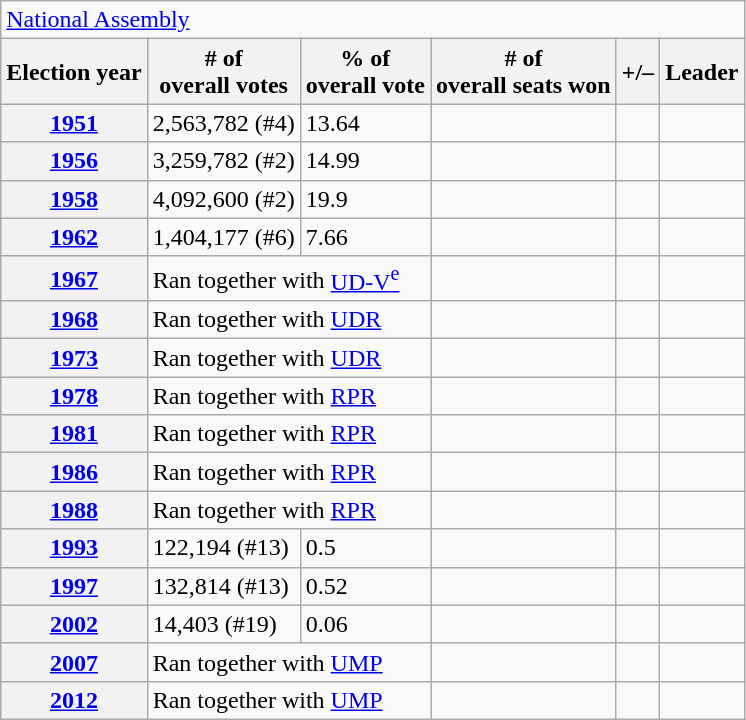<table class=wikitable>
<tr>
<td colspan=7><a href='#'>National Assembly</a></td>
</tr>
<tr>
<th>Election year</th>
<th># of<br>overall votes</th>
<th>% of<br>overall vote</th>
<th># of<br>overall seats won</th>
<th>+/–</th>
<th>Leader</th>
</tr>
<tr>
<th><a href='#'>1951</a></th>
<td>2,563,782 (#4)</td>
<td>13.64</td>
<td></td>
<td></td>
<td></td>
</tr>
<tr>
<th><a href='#'>1956</a></th>
<td>3,259,782 (#2)</td>
<td>14.99</td>
<td></td>
<td></td>
<td></td>
</tr>
<tr>
<th><a href='#'>1958</a></th>
<td>4,092,600 (#2)</td>
<td>19.9</td>
<td></td>
<td></td>
<td></td>
</tr>
<tr>
<th><a href='#'>1962</a></th>
<td>1,404,177 (#6)</td>
<td>7.66</td>
<td></td>
<td></td>
<td></td>
</tr>
<tr>
<th><a href='#'>1967</a></th>
<td colspan="2">Ran together with <a href='#'>UD-V<sup>e</sup></a></td>
<td></td>
<td></td>
<td></td>
</tr>
<tr>
<th><a href='#'>1968</a></th>
<td colspan="2">Ran together with <a href='#'>UDR</a></td>
<td></td>
<td></td>
<td></td>
</tr>
<tr>
<th><a href='#'>1973</a></th>
<td colspan="2">Ran together with <a href='#'>UDR</a></td>
<td></td>
<td></td>
<td></td>
</tr>
<tr>
<th><a href='#'>1978</a></th>
<td colspan="2">Ran together with <a href='#'>RPR</a></td>
<td></td>
<td></td>
<td></td>
</tr>
<tr>
<th><a href='#'>1981</a></th>
<td colspan="2">Ran together with <a href='#'>RPR</a></td>
<td></td>
<td></td>
<td></td>
</tr>
<tr>
<th><a href='#'>1986</a></th>
<td colspan="2">Ran together with <a href='#'>RPR</a></td>
<td></td>
<td></td>
<td></td>
</tr>
<tr>
<th><a href='#'>1988</a></th>
<td colspan="2">Ran together with <a href='#'>RPR</a></td>
<td></td>
<td></td>
<td></td>
</tr>
<tr>
<th><a href='#'>1993</a></th>
<td>122,194 (#13)</td>
<td>0.5</td>
<td></td>
<td></td>
<td></td>
</tr>
<tr>
<th><a href='#'>1997</a></th>
<td>132,814 (#13)</td>
<td>0.52</td>
<td></td>
<td></td>
<td></td>
</tr>
<tr>
<th><a href='#'>2002</a></th>
<td>14,403 (#19)</td>
<td>0.06</td>
<td></td>
<td></td>
<td></td>
</tr>
<tr>
<th><a href='#'>2007</a></th>
<td colspan="2">Ran together with <a href='#'>UMP</a></td>
<td></td>
<td></td>
<td></td>
</tr>
<tr>
<th><a href='#'>2012</a></th>
<td colspan="2">Ran together with <a href='#'>UMP</a></td>
<td></td>
<td></td>
<td></td>
</tr>
</table>
